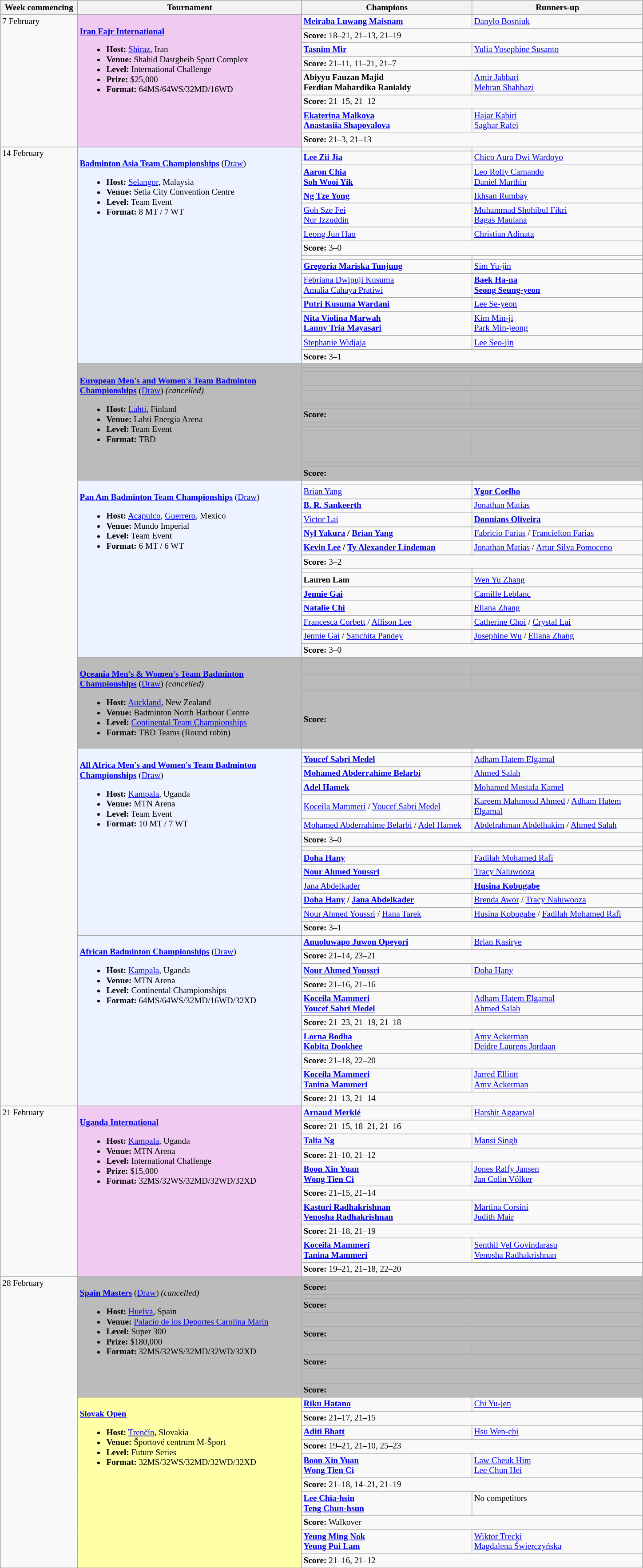<table class="wikitable" style="font-size:80%">
<tr>
<th width="110">Week commencing</th>
<th width="330">Tournament</th>
<th width="250">Champions</th>
<th width="250">Runners-up</th>
</tr>
<tr valign="top">
<td rowspan="8">7 February</td>
<td bgcolor="#F0CAF0" rowspan="8"><br><strong><a href='#'>Iran Fajr International</a></strong><ul><li><strong>Host:</strong> <a href='#'>Shiraz</a>, Iran</li><li><strong>Venue:</strong> Shahid Dastgheib Sport Complex</li><li><strong>Level:</strong> International Challenge</li><li><strong>Prize:</strong> $25,000</li><li><strong>Format:</strong> 64MS/64WS/32MD/16WD</li></ul></td>
<td><strong> <a href='#'>Meiraba Luwang Maisnam</a></strong></td>
<td> <a href='#'>Danylo Bosniuk</a></td>
</tr>
<tr>
<td colspan="2"><strong>Score:</strong> 18–21, 21–13, 21–19</td>
</tr>
<tr valign="top">
<td><strong> <a href='#'>Tasnim Mir</a></strong></td>
<td> <a href='#'>Yulia Yosephine Susanto</a></td>
</tr>
<tr>
<td colspan="2"><strong>Score:</strong> 21–11, 11–21, 21–7</td>
</tr>
<tr valign="top">
<td><strong> Abiyyu Fauzan Majid<br> Ferdian Mahardika Ranialdy</strong></td>
<td> <a href='#'>Amir Jabbari</a><br> <a href='#'>Mehran Shahbazi</a></td>
</tr>
<tr>
<td colspan="2"><strong>Score:</strong> 21–15, 21–12</td>
</tr>
<tr valign="top">
<td><strong> <a href='#'>Ekaterina Malkova</a><br> <a href='#'>Anastasiia Shapovalova</a></strong></td>
<td> <a href='#'>Hajar Kabiri</a><br> <a href='#'>Saghar Rafei</a></td>
</tr>
<tr>
<td colspan="2"><strong>Score:</strong> 21–3, 21–13</td>
</tr>
<tr valign="top">
<td rowspan="69">14 February</td>
<td bgcolor="#ECF2FF" rowspan="14"><br><strong><a href='#'>Badminton Asia Team Championships</a></strong> (<a href='#'>Draw</a>)<ul><li><strong>Host:</strong> <a href='#'>Selangor</a>, Malaysia</li><li><strong>Venue:</strong> Setia City Convention Centre</li><li><strong>Level:</strong> Team Event</li><li><strong>Format:</strong> 8 MT / 7 WT</li></ul></td>
<td><strong></strong></td>
<td></td>
</tr>
<tr>
<td><strong><a href='#'>Lee Zii Jia</a></strong></td>
<td><a href='#'>Chico Aura Dwi Wardoyo</a></td>
</tr>
<tr>
<td><strong><a href='#'>Aaron Chia</a><br><a href='#'>Soh Wooi Yik</a></strong></td>
<td><a href='#'>Leo Rolly Carnando</a><br><a href='#'>Daniel Marthin</a></td>
</tr>
<tr>
<td><strong><a href='#'>Ng Tze Yong</a></strong></td>
<td><a href='#'>Ikhsan Rumbay</a></td>
</tr>
<tr>
<td><a href='#'>Goh Sze Fei</a><br><a href='#'>Nur Izzuddin</a></td>
<td><a href='#'>Muhammad Shohibul Fikri</a><br><a href='#'>Bagas Maulana</a></td>
</tr>
<tr>
<td><a href='#'>Leong Jun Hao</a></td>
<td><a href='#'>Christian Adinata</a></td>
</tr>
<tr>
<td colspan="2"><strong>Score:</strong> 3–0</td>
</tr>
<tr>
<td><strong></strong></td>
<td></td>
</tr>
<tr>
<td><strong><a href='#'>Gregoria Mariska Tunjung</a></strong></td>
<td><a href='#'>Sim Yu-jin</a></td>
</tr>
<tr>
<td><a href='#'>Febriana Dwipuji Kusuma</a><br><a href='#'>Amalia Cahaya Pratiwi</a></td>
<td><strong><a href='#'>Baek Ha-na</a><br><a href='#'>Seong Seung-yeon</a></strong></td>
</tr>
<tr>
<td><strong><a href='#'>Putri Kusuma Wardani</a></strong></td>
<td><a href='#'>Lee Se-yeon</a></td>
</tr>
<tr>
<td><strong><a href='#'>Nita Violina Marwah</a><br><a href='#'>Lanny Tria Mayasari</a></strong></td>
<td><a href='#'>Kim Min-ji</a><br><a href='#'>Park Min-jeong</a></td>
</tr>
<tr>
<td><a href='#'>Stephanie Widjaja</a></td>
<td><a href='#'>Lee Seo-jin</a></td>
</tr>
<tr>
<td colspan="2"><strong>Score:</strong> 3–1</td>
</tr>
<tr valign=top bgcolor="#BBBBBB">
<td bgcolor="#BBBBBB" rowspan="14"><br><strong><a href='#'>European Men's and Women's Team Badminton Championships</a></strong> (<a href='#'>Draw</a>) <em>(cancelled)</em><ul><li><strong>Host:</strong> <a href='#'>Lahti</a>, Finland</li><li><strong>Venue:</strong> Lahti Energia Arena</li><li><strong>Level:</strong> Team Event</li><li><strong>Format:</strong> TBD</li></ul></td>
<td></td>
<td></td>
</tr>
<tr bgcolor="#BBBBBB">
<td></td>
<td></td>
</tr>
<tr bgcolor="#BBBBBB">
<td><br></td>
<td><br></td>
</tr>
<tr bgcolor="#BBBBBB">
<td></td>
<td></td>
</tr>
<tr bgcolor="#BBBBBB">
<td><br></td>
<td><br></td>
</tr>
<tr bgcolor="#BBBBBB">
<td></td>
<td></td>
</tr>
<tr bgcolor="#BBBBBB">
<td colspan="2"><strong>Score:</strong></td>
</tr>
<tr bgcolor="#BBBBBB">
<td></td>
<td></td>
</tr>
<tr bgcolor="#BBBBBB">
<td></td>
<td></td>
</tr>
<tr bgcolor="#BBBBBB">
<td><br></td>
<td><br></td>
</tr>
<tr bgcolor="#BBBBBB">
<td></td>
<td></td>
</tr>
<tr bgcolor="#BBBBBB">
<td><br></td>
<td><br></td>
</tr>
<tr bgcolor="#BBBBBB">
<td></td>
<td></td>
</tr>
<tr bgcolor="#BBBBBB">
<td colspan="2"><strong>Score:</strong></td>
</tr>
<tr valign="top">
<td bgcolor="#ECF2FF" rowspan="14"><br><strong><a href='#'>Pan Am Badminton Team Championships</a></strong> (<a href='#'>Draw</a>)<ul><li><strong>Host:</strong> <a href='#'>Acapulco</a>, <a href='#'>Guerrero</a>, Mexico</li><li><strong>Venue:</strong> Mundo Imperial</li><li><strong>Level:</strong> Team Event</li><li><strong>Format:</strong> 6 MT / 6 WT</li></ul></td>
<td><strong></strong></td>
<td></td>
</tr>
<tr>
<td><a href='#'>Brian Yang</a></td>
<td><strong><a href='#'>Ygor Coelho</a></strong></td>
</tr>
<tr>
<td><strong><a href='#'>B. R. Sankeerth</a></strong></td>
<td><a href='#'>Jonathan Matias</a></td>
</tr>
<tr>
<td><a href='#'>Victor Lai</a></td>
<td><strong><a href='#'>Donnians Oliveira</a></strong></td>
</tr>
<tr>
<td><strong><a href='#'>Nyl Yakura</a> / <a href='#'>Brian Yang</a></strong></td>
<td><a href='#'>Fabricio Farias</a> / <a href='#'>Francielton Farias</a></td>
</tr>
<tr>
<td><strong><a href='#'>Kevin Lee</a> / <a href='#'>Ty Alexander Lindeman</a></strong></td>
<td><a href='#'>Jonathan Matias</a> / <a href='#'>Artur Silva Pomoceno</a></td>
</tr>
<tr>
<td colspan=2><strong>Score:</strong> 3–2</td>
</tr>
<tr>
<td><strong></strong></td>
<td></td>
</tr>
<tr>
<td><strong>Lauren Lam</strong></td>
<td><a href='#'>Wen Yu Zhang</a></td>
</tr>
<tr>
<td><strong><a href='#'>Jennie Gai</a></strong></td>
<td><a href='#'>Camille Leblanc</a></td>
</tr>
<tr>
<td><strong><a href='#'>Natalie Chi</a></strong></td>
<td><a href='#'>Eliana Zhang</a></td>
</tr>
<tr>
<td><a href='#'>Francesca Corbett</a> / <a href='#'>Allison Lee</a></td>
<td><a href='#'>Catherine Choi</a> / <a href='#'>Crystal Lai</a></td>
</tr>
<tr>
<td><a href='#'>Jennie Gai</a> / <a href='#'>Sanchita Pandey</a></td>
<td><a href='#'>Josephine Wu</a> / <a href='#'>Eliana Zhang</a></td>
</tr>
<tr>
<td colspan=2><strong>Score:</strong> 3–0</td>
</tr>
<tr valign=top bgcolor="#BBBBBB">
<td bgcolor="#BBBBBB" rowspan="3"><br><strong><a href='#'>Oceania Men's & Women's Team Badminton Championships</a></strong> (<a href='#'>Draw</a>) <em>(cancelled)</em><ul><li><strong>Host:</strong> <a href='#'>Auckland</a>, New Zealand</li><li><strong>Venue:</strong> Badminton North Harbour Centre</li><li><strong>Level:</strong> <a href='#'>Continental Team Championships</a></li><li><strong>Format:</strong> TBD Teams (Round robin)</li></ul></td>
<td></td>
<td></td>
</tr>
<tr bgcolor="#BBBBBB">
<td></td>
<td></td>
</tr>
<tr bgcolor="#BBBBBB">
<td colspan=2><strong>Score:</strong></td>
</tr>
<tr valign="top">
<td bgcolor="#ECF2FF" rowspan="14"><br><strong><a href='#'>All Africa Men's and Women's Team Badminton Championships</a></strong> (<a href='#'>Draw</a>)<ul><li><strong>Host:</strong> <a href='#'>Kampala</a>, Uganda</li><li><strong>Venue:</strong> MTN Arena</li><li><strong>Level:</strong> Team Event</li><li><strong>Format:</strong> 10 MT / 7 WT</li></ul></td>
<td><strong></strong></td>
<td></td>
</tr>
<tr>
<td><strong><a href='#'>Youcef Sabri Medel</a></strong></td>
<td><a href='#'>Adham Hatem Elgamal</a></td>
</tr>
<tr>
<td><strong><a href='#'>Mohamed Abderrahime Belarbi</a></strong></td>
<td><a href='#'>Ahmed Salah</a></td>
</tr>
<tr>
<td><strong><a href='#'>Adel Hamek</a></strong></td>
<td><a href='#'>Mohamed Mostafa Kamel</a></td>
</tr>
<tr>
<td><a href='#'>Koceila Mammeri</a> / <a href='#'>Youcef Sabri Medel</a></td>
<td><a href='#'>Kareem Mahmoud Ahmed</a> / <a href='#'>Adham Hatem Elgamal</a></td>
</tr>
<tr>
<td><a href='#'>Mohamed Abderrahime Belarbi</a> / <a href='#'>Adel Hamek</a></td>
<td><a href='#'>Abdelrahman Abdelhakim</a> / <a href='#'>Ahmed Salah</a></td>
</tr>
<tr>
<td colspan=2><strong>Score:</strong> 3–0</td>
</tr>
<tr>
<td><strong></strong></td>
<td></td>
</tr>
<tr>
<td><strong><a href='#'>Doha Hany</a></strong></td>
<td><a href='#'>Fadilah Mohamed Rafi</a></td>
</tr>
<tr>
<td><strong><a href='#'>Nour Ahmed Youssri</a></strong></td>
<td><a href='#'>Tracy Naluwooza</a></td>
</tr>
<tr>
<td><a href='#'>Jana Abdelkader</a></td>
<td><strong><a href='#'>Husina Kobugabe</a></strong></td>
</tr>
<tr>
<td><strong><a href='#'>Doha Hany</a> / <a href='#'>Jana Abdelkader</a></strong></td>
<td><a href='#'>Brenda Awor</a> / <a href='#'>Tracy Naluwooza</a></td>
</tr>
<tr>
<td><a href='#'>Nour Ahmed Youssri</a> / <a href='#'>Hana Tarek</a></td>
<td><a href='#'>Husina Kobugabe</a> / <a href='#'>Fadilah Mohamed Rafi</a></td>
</tr>
<tr>
<td colspan=2><strong>Score:</strong> 3–1</td>
</tr>
<tr valign="top">
<td bgcolor="#ECF2FF" rowspan="10"><br><strong><a href='#'>African Badminton Championships</a></strong> (<a href='#'>Draw</a>)<ul><li><strong>Host:</strong> <a href='#'>Kampala</a>, Uganda</li><li><strong>Venue:</strong> MTN Arena</li><li><strong>Level:</strong> Continental Championships</li><li><strong>Format:</strong> 64MS/64WS/32MD/16WD/32XD</li></ul></td>
<td><strong> <a href='#'>Anuoluwapo Juwon Opeyori</a></strong></td>
<td> <a href='#'>Brian Kasirye</a></td>
</tr>
<tr>
<td colspan="2"><strong>Score:</strong> 21–14, 23–21</td>
</tr>
<tr valign="top">
<td><strong> <a href='#'>Nour Ahmed Youssri</a></strong></td>
<td> <a href='#'>Doha Hany</a></td>
</tr>
<tr>
<td colspan="2"><strong>Score:</strong> 21–16, 21–16</td>
</tr>
<tr valign="top">
<td><strong> <a href='#'>Koceila Mammeri</a><br> <a href='#'>Youcef Sabri Medel</a></strong></td>
<td> <a href='#'>Adham Hatem Elgamal</a><br> <a href='#'>Ahmed Salah</a></td>
</tr>
<tr>
<td colspan="2"><strong>Score:</strong> 21–23, 21–19, 21–18</td>
</tr>
<tr valign="top">
<td><strong> <a href='#'>Lorna Bodha</a><br> <a href='#'>Kobita Dookhee</a></strong></td>
<td> <a href='#'>Amy Ackerman</a><br> <a href='#'>Deidre Laurens Jordaan</a></td>
</tr>
<tr>
<td colspan="2"><strong>Score:</strong> 21–18, 22–20</td>
</tr>
<tr valign="top">
<td><strong> <a href='#'>Koceila Mammeri</a><br> <a href='#'>Tanina Mammeri</a></strong></td>
<td> <a href='#'>Jarred Elliott</a><br> <a href='#'>Amy Ackerman</a></td>
</tr>
<tr>
<td colspan="2"><strong>Score:</strong> 21–13, 21–14</td>
</tr>
<tr valign="top">
<td rowspan="10">21 February</td>
<td bgcolor="#F0CAF0" rowspan="10"><br><strong><a href='#'>Uganda International</a></strong><ul><li><strong>Host:</strong> <a href='#'>Kampala</a>, Uganda</li><li><strong>Venue:</strong> MTN Arena</li><li><strong>Level:</strong> International Challenge</li><li><strong>Prize:</strong> $15,000</li><li><strong>Format:</strong> 32MS/32WS/32MD/32WD/32XD</li></ul></td>
<td><strong> <a href='#'>Arnaud Merklé</a></strong></td>
<td> <a href='#'>Harshit Aggarwal</a></td>
</tr>
<tr>
<td colspan="2"><strong>Score:</strong> 21–15, 18–21, 21–16</td>
</tr>
<tr valign="top">
<td><strong> <a href='#'>Talia Ng</a></strong></td>
<td> <a href='#'>Mansi Singh</a></td>
</tr>
<tr>
<td colspan="2"><strong>Score:</strong> 21–10, 21–12</td>
</tr>
<tr valign="top">
<td><strong> <a href='#'>Boon Xin Yuan</a><br> <a href='#'>Wong Tien Ci</a></strong></td>
<td> <a href='#'>Jones Ralfy Jansen</a><br> <a href='#'>Jan Colin Völker</a></td>
</tr>
<tr>
<td colspan="2"><strong>Score:</strong> 21–15, 21–14</td>
</tr>
<tr valign="top">
<td><strong> <a href='#'>Kasturi Radhakrishnan</a><br> <a href='#'>Venosha Radhakrishnan</a></strong></td>
<td> <a href='#'>Martina Corsini</a><br> <a href='#'>Judith Mair</a></td>
</tr>
<tr>
<td colspan="2"><strong>Score:</strong> 21–18, 21–19</td>
</tr>
<tr valign="top">
<td><strong> <a href='#'>Koceila Mammeri</a><br> <a href='#'>Tanina Mammeri</a></strong></td>
<td> <a href='#'>Senthil Vel Govindarasu</a><br> <a href='#'>Venosha Radhakrishnan</a></td>
</tr>
<tr>
<td colspan="2"><strong>Score:</strong> 19–21, 21–18, 22–20</td>
</tr>
<tr valign="top">
<td rowspan="20">28 February</td>
<td bgcolor="#BBBBBB" rowspan="10"><br><strong><a href='#'>Spain Masters</a></strong> (<a href='#'>Draw</a>) <em>(cancelled)</em><ul><li><strong>Host:</strong> <a href='#'>Huelva</a>, Spain</li><li><strong>Venue:</strong> <a href='#'>Palacio de los Deportes Carolina Marín</a></li><li><strong>Level:</strong> Super 300</li><li><strong>Prize:</strong> $180,000</li><li><strong>Format:</strong> 32MS/32WS/32MD/32WD/32XD</li></ul></td>
<td bgcolor="#BBBBBB"><strong> </strong></td>
<td bgcolor="#BBBBBB"></td>
</tr>
<tr bgcolor="#BBBBBB">
<td colspan="2"><strong>Score:</strong></td>
</tr>
<tr valign="top" bgcolor="#BBBBBB">
<td><strong> </strong></td>
<td></td>
</tr>
<tr bgcolor="#BBBBBB">
<td colspan="2"><strong>Score:</strong></td>
</tr>
<tr valign="top" bgcolor="#BBBBBB">
<td><strong> <br> </strong></td>
<td> <br></td>
</tr>
<tr bgcolor="#BBBBBB">
<td colspan="2"><strong>Score:</strong></td>
</tr>
<tr valign="top" bgcolor="#BBBBBB">
<td><strong> <br> </strong></td>
<td> <br></td>
</tr>
<tr bgcolor="#BBBBBB">
<td colspan="2"><strong>Score:</strong></td>
</tr>
<tr valign="top" bgcolor="#BBBBBB">
<td><strong> <br> </strong></td>
<td> <br></td>
</tr>
<tr bgcolor="#BBBBBB">
<td colspan="2"><strong>Score:</strong></td>
</tr>
<tr valign="top">
<td bgcolor="#FFFFA8" rowspan="10"><br><strong><a href='#'>Slovak Open</a></strong><ul><li><strong>Host:</strong> <a href='#'>Trenčín</a>, Slovakia</li><li><strong>Venue:</strong> Športové centrum M-Šport</li><li><strong>Level:</strong> Future Series</li><li><strong>Format:</strong> 32MS/32WS/32MD/32WD/32XD</li></ul></td>
<td><strong> <a href='#'>Riku Hatano</a></strong></td>
<td> <a href='#'>Chi Yu-jen</a></td>
</tr>
<tr>
<td colspan="2"><strong>Score:</strong> 21–17, 21–15</td>
</tr>
<tr valign="top">
<td><strong> <a href='#'>Aditi Bhatt</a></strong></td>
<td> <a href='#'>Hsu Wen-chi</a></td>
</tr>
<tr>
<td colspan="2"><strong>Score:</strong> 19–21, 21–10, 25–23</td>
</tr>
<tr valign="top">
<td><strong> <a href='#'>Boon Xin Yuan</a><br> <a href='#'>Wong Tien Ci</a></strong></td>
<td> <a href='#'>Law Cheuk Him</a><br> <a href='#'>Lee Chun Hei</a></td>
</tr>
<tr>
<td colspan="2"><strong>Score:</strong> 21–18, 14–21, 21–19</td>
</tr>
<tr valign="top">
<td><strong> <a href='#'>Lee Chia-hsin</a><br> <a href='#'>Teng Chun-hsun</a></strong></td>
<td>No competitors</td>
</tr>
<tr>
<td colspan="2"><strong>Score:</strong> Walkover</td>
</tr>
<tr valign="top">
<td><strong> <a href='#'>Yeung Ming Nok</a><br> <a href='#'>Yeung Pui Lam</a></strong></td>
<td> <a href='#'>Wiktor Trecki</a> <br> <a href='#'>Magdalena Świerczyńska</a></td>
</tr>
<tr>
<td colspan="2"><strong>Score:</strong> 21–16, 21–12</td>
</tr>
</table>
